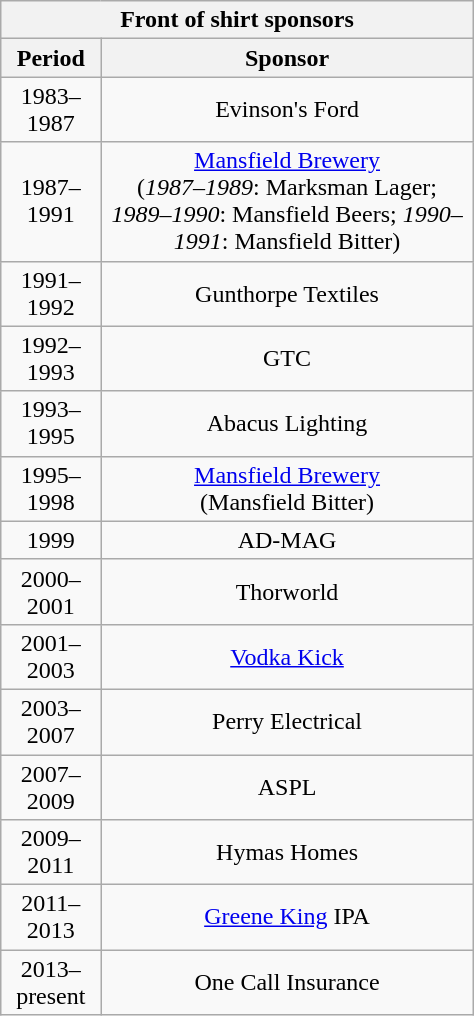<table class="wikitable plainrowheaders" style="width: 25%; text-align: center; margin-left:1em; float: left">
<tr>
<th colspan=2>Front of shirt sponsors</th>
</tr>
<tr>
<th scope="col">Period</th>
<th scope="col">Sponsor</th>
</tr>
<tr>
<td scope="row">1983–1987</td>
<td>Evinson's Ford</td>
</tr>
<tr>
<td scope="row">1987–1991</td>
<td><a href='#'>Mansfield Brewery</a><br>(<em>1987–1989</em>: Marksman Lager; <em>1989–1990</em>: Mansfield Beers; <em>1990–1991</em>: Mansfield Bitter)</td>
</tr>
<tr>
<td scope="row">1991–1992</td>
<td>Gunthorpe Textiles</td>
</tr>
<tr>
<td scope="row">1992–1993</td>
<td>GTC</td>
</tr>
<tr>
<td scope="row">1993–1995</td>
<td>Abacus Lighting</td>
</tr>
<tr>
<td scope="row">1995–1998</td>
<td><a href='#'>Mansfield Brewery</a><br>(Mansfield Bitter)</td>
</tr>
<tr>
<td scope="row">1999</td>
<td>AD-MAG</td>
</tr>
<tr>
<td scope="row">2000–2001</td>
<td>Thorworld</td>
</tr>
<tr>
<td scope="row">2001–2003</td>
<td><a href='#'>Vodka Kick</a></td>
</tr>
<tr>
<td scope="row">2003–2007</td>
<td>Perry Electrical</td>
</tr>
<tr>
<td scope="row">2007–2009</td>
<td>ASPL</td>
</tr>
<tr>
<td scope="row">2009–2011</td>
<td>Hymas Homes</td>
</tr>
<tr>
<td scope="row">2011–2013</td>
<td><a href='#'>Greene King</a> IPA</td>
</tr>
<tr>
<td scope="row">2013–present</td>
<td>One Call Insurance</td>
</tr>
</table>
